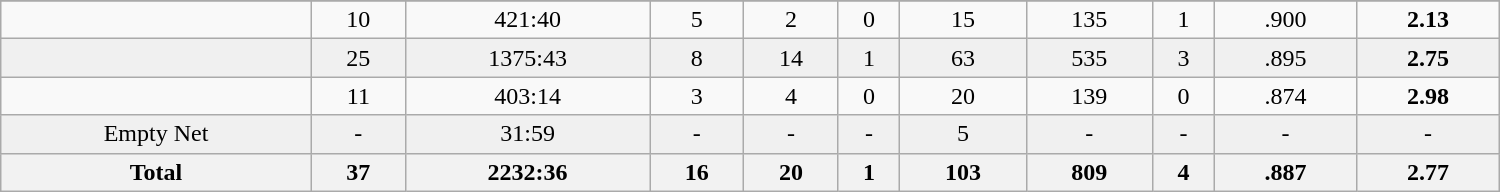<table class="wikitable sortable" width ="1000">
<tr align="center">
</tr>
<tr align="center" bgcolor="">
<td></td>
<td>10</td>
<td>421:40</td>
<td>5</td>
<td>2</td>
<td>0</td>
<td>15</td>
<td>135</td>
<td>1</td>
<td>.900</td>
<td><strong>2.13</strong></td>
</tr>
<tr align="center" bgcolor="f0f0f0">
<td></td>
<td>25</td>
<td>1375:43</td>
<td>8</td>
<td>14</td>
<td>1</td>
<td>63</td>
<td>535</td>
<td>3</td>
<td>.895</td>
<td><strong>2.75</strong></td>
</tr>
<tr align="center" bgcolor="">
<td></td>
<td>11</td>
<td>403:14</td>
<td>3</td>
<td>4</td>
<td>0</td>
<td>20</td>
<td>139</td>
<td>0</td>
<td>.874</td>
<td><strong>2.98</strong></td>
</tr>
<tr align="center" bgcolor="f0f0f0">
<td>Empty Net</td>
<td>-</td>
<td>31:59</td>
<td>-</td>
<td>-</td>
<td>-</td>
<td>5</td>
<td>-</td>
<td>-</td>
<td>-</td>
<td>-</td>
</tr>
<tr>
<th>Total</th>
<th>37</th>
<th>2232:36</th>
<th>16</th>
<th>20</th>
<th>1</th>
<th>103</th>
<th>809</th>
<th>4</th>
<th>.887</th>
<th>2.77</th>
</tr>
</table>
